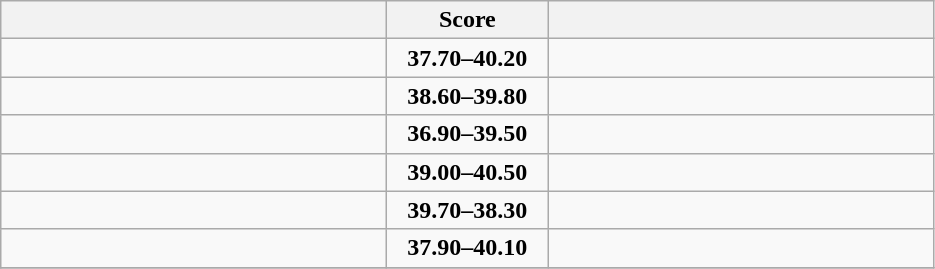<table class="wikitable" style="text-align: center; font-size:100% ">
<tr>
<th align="right" width="250"></th>
<th width="100">Score</th>
<th align="left" width="250"></th>
</tr>
<tr>
<td align=left></td>
<td align=center><strong>37.70–40.20</strong></td>
<td align=left><strong></strong></td>
</tr>
<tr>
<td align=left></td>
<td align=center><strong>38.60–39.80</strong></td>
<td align=left><strong></strong></td>
</tr>
<tr>
<td align=left></td>
<td align=center><strong>36.90–39.50</strong></td>
<td align=left><strong></strong></td>
</tr>
<tr>
<td align=left></td>
<td align=center><strong>39.00–40.50</strong></td>
<td align=left><strong></strong></td>
</tr>
<tr>
<td align=left><strong></strong></td>
<td align=center><strong>39.70–38.30</strong></td>
<td align=left></td>
</tr>
<tr>
<td align=left></td>
<td align=center><strong>37.90–40.10</strong></td>
<td align=left><strong></strong></td>
</tr>
<tr>
</tr>
</table>
